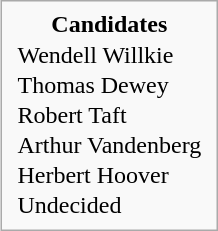<table style="float; margin-left: 1em; margin-bottom: 0.5em" class="infobox">
<tr>
<td style="text-align: center"><span><strong>Candidates</strong></span></td>
</tr>
<tr>
<td style="padding: 0 5px;"> Wendell Willkie</td>
</tr>
<tr>
<td style="padding: 0 5px;"> Thomas Dewey</td>
</tr>
<tr>
<td style="padding: 0 5px;"> Robert Taft</td>
</tr>
<tr>
<td style="padding: 0 5px;"> Arthur Vandenberg</td>
</tr>
<tr>
<td style="padding: 0 5px;"> Herbert Hoover</td>
</tr>
<tr>
<td style="padding: 0 5px;"> Undecided</td>
</tr>
<tr>
</tr>
</table>
